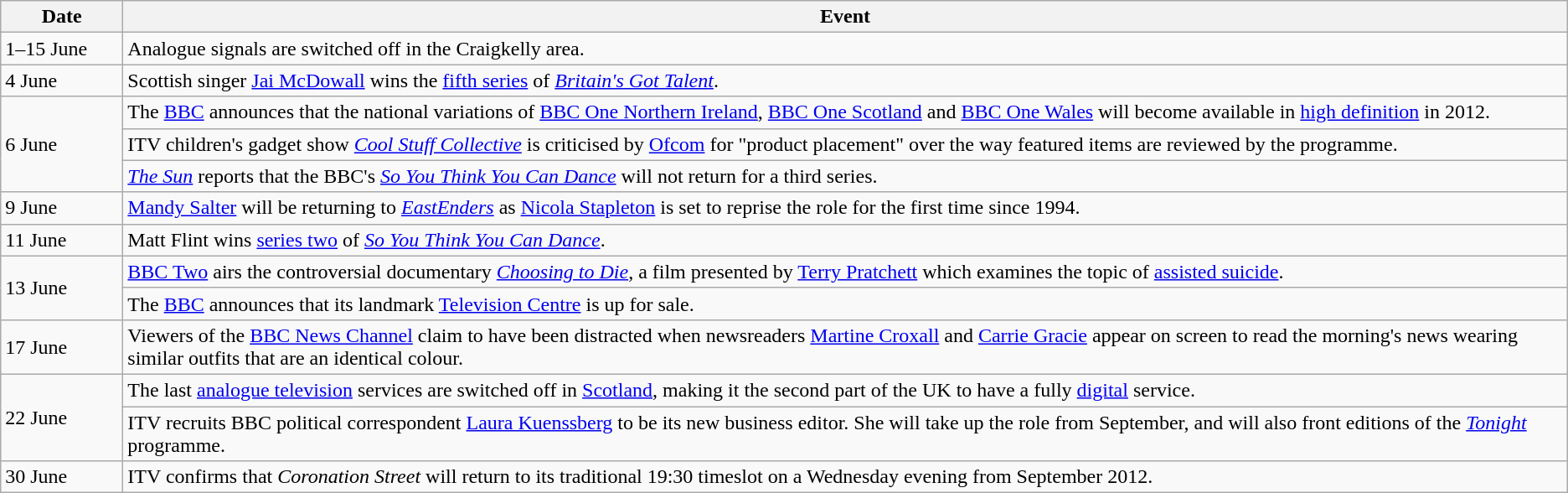<table class="wikitable">
<tr>
<th width=90>Date</th>
<th>Event</th>
</tr>
<tr>
<td>1–15 June</td>
<td>Analogue signals are switched off in the Craigkelly area.</td>
</tr>
<tr>
<td>4 June</td>
<td>Scottish singer <a href='#'>Jai McDowall</a> wins the <a href='#'>fifth series</a> of <em><a href='#'>Britain's Got Talent</a></em>.</td>
</tr>
<tr>
<td rowspan=3>6 June</td>
<td>The <a href='#'>BBC</a> announces that the national variations of <a href='#'>BBC One Northern Ireland</a>, <a href='#'>BBC One Scotland</a> and <a href='#'>BBC One Wales</a> will become available in <a href='#'>high definition</a> in 2012.</td>
</tr>
<tr>
<td>ITV children's gadget show <em><a href='#'>Cool Stuff Collective</a></em> is criticised by <a href='#'>Ofcom</a> for "product placement" over the way featured items are reviewed by the programme.</td>
</tr>
<tr>
<td><em><a href='#'>The Sun</a></em> reports that the BBC's <em><a href='#'>So You Think You Can Dance</a></em> will not return for a third series.</td>
</tr>
<tr>
<td>9 June</td>
<td><a href='#'>Mandy Salter</a> will be returning to <em><a href='#'>EastEnders</a></em> as <a href='#'>Nicola Stapleton</a> is set to reprise the role for the first time since 1994.</td>
</tr>
<tr>
<td>11 June</td>
<td>Matt Flint wins <a href='#'>series two</a> of <em><a href='#'>So You Think You Can Dance</a></em>.</td>
</tr>
<tr>
<td rowspan="2">13 June</td>
<td><a href='#'>BBC Two</a> airs the controversial documentary <em><a href='#'>Choosing to Die</a></em>, a film presented by <a href='#'>Terry Pratchett</a> which examines the topic of <a href='#'>assisted suicide</a>.</td>
</tr>
<tr>
<td>The <a href='#'>BBC</a> announces that its landmark <a href='#'>Television Centre</a> is up for sale.</td>
</tr>
<tr>
<td>17 June</td>
<td>Viewers of the <a href='#'>BBC News Channel</a> claim to have been distracted when newsreaders <a href='#'>Martine Croxall</a> and <a href='#'>Carrie Gracie</a> appear on screen to read the morning's news wearing similar outfits that are an identical colour.</td>
</tr>
<tr>
<td rowspan=2>22 June</td>
<td>The last <a href='#'>analogue television</a> services are switched off in <a href='#'>Scotland</a>, making it the second part of the UK to have a fully <a href='#'>digital</a> service.</td>
</tr>
<tr>
<td>ITV recruits BBC political correspondent <a href='#'>Laura Kuenssberg</a> to be its new business editor. She will take up the role from September, and will also front editions of the <em><a href='#'>Tonight</a></em> programme.</td>
</tr>
<tr>
<td>30 June</td>
<td>ITV confirms that <em>Coronation Street</em> will return to its traditional 19:30 timeslot on a Wednesday evening from September 2012.</td>
</tr>
</table>
